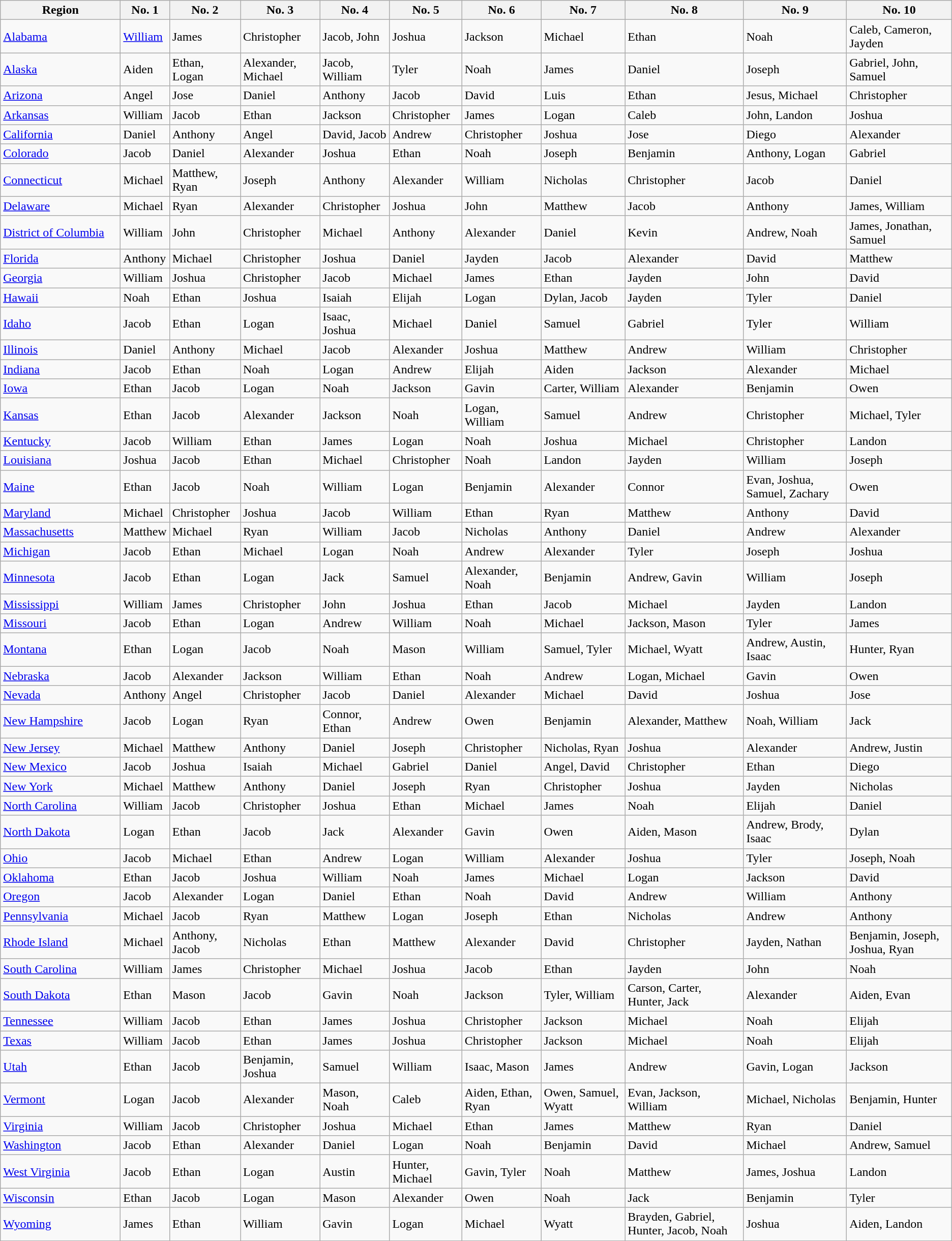<table class="wikitable sortable mw-collapsible" style="min-width:22em">
<tr>
<th width=150>Region</th>
<th>No. 1</th>
<th>No. 2</th>
<th>No. 3</th>
<th>No. 4</th>
<th>No. 5</th>
<th>No. 6</th>
<th>No. 7</th>
<th>No. 8</th>
<th>No. 9</th>
<th>No. 10</th>
</tr>
<tr>
<td><a href='#'>Alabama</a></td>
<td><a href='#'>William</a></td>
<td>James</td>
<td>Christopher</td>
<td>Jacob, John</td>
<td>Joshua</td>
<td>Jackson</td>
<td>Michael</td>
<td>Ethan</td>
<td>Noah</td>
<td>Caleb, Cameron, Jayden</td>
</tr>
<tr>
<td><a href='#'>Alaska</a></td>
<td>Aiden</td>
<td>Ethan, Logan</td>
<td>Alexander, Michael</td>
<td>Jacob, William</td>
<td>Tyler</td>
<td>Noah</td>
<td>James</td>
<td>Daniel</td>
<td>Joseph</td>
<td>Gabriel, John, Samuel</td>
</tr>
<tr>
<td><a href='#'>Arizona</a></td>
<td>Angel</td>
<td>Jose</td>
<td>Daniel</td>
<td>Anthony</td>
<td>Jacob</td>
<td>David</td>
<td>Luis</td>
<td>Ethan</td>
<td>Jesus, Michael</td>
<td>Christopher</td>
</tr>
<tr>
<td><a href='#'>Arkansas</a></td>
<td>William</td>
<td>Jacob</td>
<td>Ethan</td>
<td>Jackson</td>
<td>Christopher</td>
<td>James</td>
<td>Logan</td>
<td>Caleb</td>
<td>John, Landon</td>
<td>Joshua</td>
</tr>
<tr>
<td><a href='#'>California</a></td>
<td>Daniel</td>
<td>Anthony</td>
<td>Angel</td>
<td>David, Jacob</td>
<td>Andrew</td>
<td>Christopher</td>
<td>Joshua</td>
<td>Jose</td>
<td>Diego</td>
<td>Alexander</td>
</tr>
<tr>
<td><a href='#'>Colorado</a></td>
<td>Jacob</td>
<td>Daniel</td>
<td>Alexander</td>
<td>Joshua</td>
<td>Ethan</td>
<td>Noah</td>
<td>Joseph</td>
<td>Benjamin</td>
<td>Anthony, Logan</td>
<td>Gabriel</td>
</tr>
<tr>
<td><a href='#'>Connecticut</a></td>
<td>Michael</td>
<td>Matthew, Ryan</td>
<td>Joseph</td>
<td>Anthony</td>
<td>Alexander</td>
<td>William</td>
<td>Nicholas</td>
<td>Christopher</td>
<td>Jacob</td>
<td>Daniel</td>
</tr>
<tr>
<td><a href='#'>Delaware</a></td>
<td>Michael</td>
<td>Ryan</td>
<td>Alexander</td>
<td>Christopher</td>
<td>Joshua</td>
<td>John</td>
<td>Matthew</td>
<td>Jacob</td>
<td>Anthony</td>
<td>James, William</td>
</tr>
<tr>
<td><a href='#'>District of Columbia</a></td>
<td>William</td>
<td>John</td>
<td>Christopher</td>
<td>Michael</td>
<td>Anthony</td>
<td>Alexander</td>
<td>Daniel</td>
<td>Kevin</td>
<td>Andrew, Noah</td>
<td>James, Jonathan, Samuel</td>
</tr>
<tr>
<td><a href='#'>Florida</a></td>
<td>Anthony</td>
<td>Michael</td>
<td>Christopher</td>
<td>Joshua</td>
<td>Daniel</td>
<td>Jayden</td>
<td>Jacob</td>
<td>Alexander</td>
<td>David</td>
<td>Matthew</td>
</tr>
<tr>
<td><a href='#'>Georgia</a></td>
<td>William</td>
<td>Joshua</td>
<td>Christopher</td>
<td>Jacob</td>
<td>Michael</td>
<td>James</td>
<td>Ethan</td>
<td>Jayden</td>
<td>John</td>
<td>David</td>
</tr>
<tr>
<td><a href='#'>Hawaii</a></td>
<td>Noah</td>
<td>Ethan</td>
<td>Joshua</td>
<td>Isaiah</td>
<td>Elijah</td>
<td>Logan</td>
<td>Dylan, Jacob</td>
<td>Jayden</td>
<td>Tyler</td>
<td>Daniel</td>
</tr>
<tr>
<td><a href='#'>Idaho</a></td>
<td>Jacob</td>
<td>Ethan</td>
<td>Logan</td>
<td>Isaac, Joshua</td>
<td>Michael</td>
<td>Daniel</td>
<td>Samuel</td>
<td>Gabriel</td>
<td>Tyler</td>
<td>William</td>
</tr>
<tr>
<td><a href='#'>Illinois</a></td>
<td>Daniel</td>
<td>Anthony</td>
<td>Michael</td>
<td>Jacob</td>
<td>Alexander</td>
<td>Joshua</td>
<td>Matthew</td>
<td>Andrew</td>
<td>William</td>
<td>Christopher</td>
</tr>
<tr>
<td><a href='#'>Indiana</a></td>
<td>Jacob</td>
<td>Ethan</td>
<td>Noah</td>
<td>Logan</td>
<td>Andrew</td>
<td>Elijah</td>
<td>Aiden</td>
<td>Jackson</td>
<td>Alexander</td>
<td>Michael</td>
</tr>
<tr>
<td><a href='#'>Iowa</a></td>
<td>Ethan</td>
<td>Jacob</td>
<td>Logan</td>
<td>Noah</td>
<td>Jackson</td>
<td>Gavin</td>
<td>Carter, William</td>
<td>Alexander</td>
<td>Benjamin</td>
<td>Owen</td>
</tr>
<tr>
<td><a href='#'>Kansas</a></td>
<td>Ethan</td>
<td>Jacob</td>
<td>Alexander</td>
<td>Jackson</td>
<td>Noah</td>
<td>Logan, William</td>
<td>Samuel</td>
<td>Andrew</td>
<td>Christopher</td>
<td>Michael, Tyler</td>
</tr>
<tr>
<td><a href='#'>Kentucky</a></td>
<td>Jacob</td>
<td>William</td>
<td>Ethan</td>
<td>James</td>
<td>Logan</td>
<td>Noah</td>
<td>Joshua</td>
<td>Michael</td>
<td>Christopher</td>
<td>Landon</td>
</tr>
<tr>
<td><a href='#'>Louisiana</a></td>
<td>Joshua</td>
<td>Jacob</td>
<td>Ethan</td>
<td>Michael</td>
<td>Christopher</td>
<td>Noah</td>
<td>Landon</td>
<td>Jayden</td>
<td>William</td>
<td>Joseph</td>
</tr>
<tr>
<td><a href='#'>Maine</a></td>
<td>Ethan</td>
<td>Jacob</td>
<td>Noah</td>
<td>William</td>
<td>Logan</td>
<td>Benjamin</td>
<td>Alexander</td>
<td>Connor</td>
<td>Evan, Joshua, Samuel, Zachary</td>
<td>Owen</td>
</tr>
<tr>
<td><a href='#'>Maryland</a></td>
<td>Michael</td>
<td>Christopher</td>
<td>Joshua</td>
<td>Jacob</td>
<td>William</td>
<td>Ethan</td>
<td>Ryan</td>
<td>Matthew</td>
<td>Anthony</td>
<td>David</td>
</tr>
<tr>
<td><a href='#'>Massachusetts</a></td>
<td>Matthew</td>
<td>Michael</td>
<td>Ryan</td>
<td>William</td>
<td>Jacob</td>
<td>Nicholas</td>
<td>Anthony</td>
<td>Daniel</td>
<td>Andrew</td>
<td>Alexander</td>
</tr>
<tr>
<td><a href='#'>Michigan</a></td>
<td>Jacob</td>
<td>Ethan</td>
<td>Michael</td>
<td>Logan</td>
<td>Noah</td>
<td>Andrew</td>
<td>Alexander</td>
<td>Tyler</td>
<td>Joseph</td>
<td>Joshua</td>
</tr>
<tr>
<td><a href='#'>Minnesota</a></td>
<td>Jacob</td>
<td>Ethan</td>
<td>Logan</td>
<td>Jack</td>
<td>Samuel</td>
<td>Alexander, Noah</td>
<td>Benjamin</td>
<td>Andrew, Gavin</td>
<td>William</td>
<td>Joseph</td>
</tr>
<tr>
<td><a href='#'>Mississippi</a></td>
<td>William</td>
<td>James</td>
<td>Christopher</td>
<td>John</td>
<td>Joshua</td>
<td>Ethan</td>
<td>Jacob</td>
<td>Michael</td>
<td>Jayden</td>
<td>Landon</td>
</tr>
<tr>
<td><a href='#'>Missouri</a></td>
<td>Jacob</td>
<td>Ethan</td>
<td>Logan</td>
<td>Andrew</td>
<td>William</td>
<td>Noah</td>
<td>Michael</td>
<td>Jackson, Mason</td>
<td>Tyler</td>
<td>James</td>
</tr>
<tr>
<td><a href='#'>Montana</a></td>
<td>Ethan</td>
<td>Logan</td>
<td>Jacob</td>
<td>Noah</td>
<td>Mason</td>
<td>William</td>
<td>Samuel, Tyler</td>
<td>Michael, Wyatt</td>
<td>Andrew, Austin, Isaac</td>
<td>Hunter, Ryan</td>
</tr>
<tr>
<td><a href='#'>Nebraska</a></td>
<td>Jacob</td>
<td>Alexander</td>
<td>Jackson</td>
<td>William</td>
<td>Ethan</td>
<td>Noah</td>
<td>Andrew</td>
<td>Logan, Michael</td>
<td>Gavin</td>
<td>Owen</td>
</tr>
<tr>
<td><a href='#'>Nevada</a></td>
<td>Anthony</td>
<td>Angel</td>
<td>Christopher</td>
<td>Jacob</td>
<td>Daniel</td>
<td>Alexander</td>
<td>Michael</td>
<td>David</td>
<td>Joshua</td>
<td>Jose</td>
</tr>
<tr>
<td><a href='#'>New Hampshire</a></td>
<td>Jacob</td>
<td>Logan</td>
<td>Ryan</td>
<td>Connor, Ethan</td>
<td>Andrew</td>
<td>Owen</td>
<td>Benjamin</td>
<td>Alexander, Matthew</td>
<td>Noah, William</td>
<td>Jack</td>
</tr>
<tr>
<td><a href='#'>New Jersey</a></td>
<td>Michael</td>
<td>Matthew</td>
<td>Anthony</td>
<td>Daniel</td>
<td>Joseph</td>
<td>Christopher</td>
<td>Nicholas, Ryan</td>
<td>Joshua</td>
<td>Alexander</td>
<td>Andrew, Justin</td>
</tr>
<tr>
<td><a href='#'>New Mexico</a></td>
<td>Jacob</td>
<td>Joshua</td>
<td>Isaiah</td>
<td>Michael</td>
<td>Gabriel</td>
<td>Daniel</td>
<td>Angel, David</td>
<td>Christopher</td>
<td>Ethan</td>
<td>Diego</td>
</tr>
<tr>
<td><a href='#'>New York</a></td>
<td>Michael</td>
<td>Matthew</td>
<td>Anthony</td>
<td>Daniel</td>
<td>Joseph</td>
<td>Ryan</td>
<td>Christopher</td>
<td>Joshua</td>
<td>Jayden</td>
<td>Nicholas</td>
</tr>
<tr>
<td><a href='#'>North Carolina</a></td>
<td>William</td>
<td>Jacob</td>
<td>Christopher</td>
<td>Joshua</td>
<td>Ethan</td>
<td>Michael</td>
<td>James</td>
<td>Noah</td>
<td>Elijah</td>
<td>Daniel</td>
</tr>
<tr>
<td><a href='#'>North Dakota</a></td>
<td>Logan</td>
<td>Ethan</td>
<td>Jacob</td>
<td>Jack</td>
<td>Alexander</td>
<td>Gavin</td>
<td>Owen</td>
<td>Aiden, Mason</td>
<td>Andrew, Brody, Isaac</td>
<td>Dylan</td>
</tr>
<tr>
<td><a href='#'>Ohio</a></td>
<td>Jacob</td>
<td>Michael</td>
<td>Ethan</td>
<td>Andrew</td>
<td>Logan</td>
<td>William</td>
<td>Alexander</td>
<td>Joshua</td>
<td>Tyler</td>
<td>Joseph, Noah</td>
</tr>
<tr>
<td><a href='#'>Oklahoma</a></td>
<td>Ethan</td>
<td>Jacob</td>
<td>Joshua</td>
<td>William</td>
<td>Noah</td>
<td>James</td>
<td>Michael</td>
<td>Logan</td>
<td>Jackson</td>
<td>David</td>
</tr>
<tr>
<td><a href='#'>Oregon</a></td>
<td>Jacob</td>
<td>Alexander</td>
<td>Logan</td>
<td>Daniel</td>
<td>Ethan</td>
<td>Noah</td>
<td>David</td>
<td>Andrew</td>
<td>William</td>
<td>Anthony</td>
</tr>
<tr>
<td><a href='#'>Pennsylvania</a></td>
<td>Michael</td>
<td>Jacob</td>
<td>Ryan</td>
<td>Matthew</td>
<td>Logan</td>
<td>Joseph</td>
<td>Ethan</td>
<td>Nicholas</td>
<td>Andrew</td>
<td>Anthony</td>
</tr>
<tr>
<td><a href='#'>Rhode Island</a></td>
<td>Michael</td>
<td>Anthony, Jacob</td>
<td>Nicholas</td>
<td>Ethan</td>
<td>Matthew</td>
<td>Alexander</td>
<td>David</td>
<td>Christopher</td>
<td>Jayden, Nathan</td>
<td>Benjamin, Joseph, Joshua, Ryan</td>
</tr>
<tr>
<td><a href='#'>South Carolina</a></td>
<td>William</td>
<td>James</td>
<td>Christopher</td>
<td>Michael</td>
<td>Joshua</td>
<td>Jacob</td>
<td>Ethan</td>
<td>Jayden</td>
<td>John</td>
<td>Noah</td>
</tr>
<tr>
<td><a href='#'>South Dakota</a></td>
<td>Ethan</td>
<td>Mason</td>
<td>Jacob</td>
<td>Gavin</td>
<td>Noah</td>
<td>Jackson</td>
<td>Tyler, William</td>
<td>Carson, Carter, Hunter, Jack</td>
<td>Alexander</td>
<td>Aiden, Evan</td>
</tr>
<tr>
<td><a href='#'>Tennessee</a></td>
<td>William</td>
<td>Jacob</td>
<td>Ethan</td>
<td>James</td>
<td>Joshua</td>
<td>Christopher</td>
<td>Jackson</td>
<td>Michael</td>
<td>Noah</td>
<td>Elijah</td>
</tr>
<tr>
<td><a href='#'>Texas</a></td>
<td>William</td>
<td>Jacob</td>
<td>Ethan</td>
<td>James</td>
<td>Joshua</td>
<td>Christopher</td>
<td>Jackson</td>
<td>Michael</td>
<td>Noah</td>
<td>Elijah</td>
</tr>
<tr>
<td><a href='#'>Utah</a></td>
<td>Ethan</td>
<td>Jacob</td>
<td>Benjamin, Joshua</td>
<td>Samuel</td>
<td>William</td>
<td>Isaac, Mason</td>
<td>James</td>
<td>Andrew</td>
<td>Gavin, Logan</td>
<td>Jackson</td>
</tr>
<tr>
<td><a href='#'>Vermont</a></td>
<td>Logan</td>
<td>Jacob</td>
<td>Alexander</td>
<td>Mason, Noah</td>
<td>Caleb</td>
<td>Aiden, Ethan, Ryan</td>
<td>Owen, Samuel, Wyatt</td>
<td>Evan, Jackson, William</td>
<td>Michael, Nicholas</td>
<td>Benjamin, Hunter</td>
</tr>
<tr>
<td><a href='#'>Virginia</a></td>
<td>William</td>
<td>Jacob</td>
<td>Christopher</td>
<td>Joshua</td>
<td>Michael</td>
<td>Ethan</td>
<td>James</td>
<td>Matthew</td>
<td>Ryan</td>
<td>Daniel</td>
</tr>
<tr>
<td><a href='#'>Washington</a></td>
<td>Jacob</td>
<td>Ethan</td>
<td>Alexander</td>
<td>Daniel</td>
<td>Logan</td>
<td>Noah</td>
<td>Benjamin</td>
<td>David</td>
<td>Michael</td>
<td>Andrew, Samuel</td>
</tr>
<tr>
<td><a href='#'>West Virginia</a></td>
<td>Jacob</td>
<td>Ethan</td>
<td>Logan</td>
<td>Austin</td>
<td>Hunter, Michael</td>
<td>Gavin, Tyler</td>
<td>Noah</td>
<td>Matthew</td>
<td>James, Joshua</td>
<td>Landon</td>
</tr>
<tr>
<td><a href='#'>Wisconsin</a></td>
<td>Ethan</td>
<td>Jacob</td>
<td>Logan</td>
<td>Mason</td>
<td>Alexander</td>
<td>Owen</td>
<td>Noah</td>
<td>Jack</td>
<td>Benjamin</td>
<td>Tyler</td>
</tr>
<tr>
<td><a href='#'>Wyoming</a></td>
<td>James</td>
<td>Ethan</td>
<td>William</td>
<td>Gavin</td>
<td>Logan</td>
<td>Michael</td>
<td>Wyatt</td>
<td>Brayden, Gabriel, Hunter, Jacob, Noah</td>
<td>Joshua</td>
<td>Aiden, Landon</td>
</tr>
</table>
